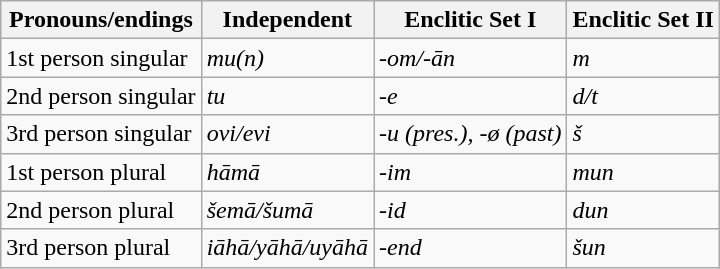<table class="wikitable">
<tr>
<th>Pronouns/endings</th>
<th>Independent</th>
<th>Enclitic Set I</th>
<th>Enclitic Set II</th>
</tr>
<tr>
<td>1st person singular</td>
<td><em>mu(n)</em></td>
<td><em>-om/-ān</em></td>
<td><em>m</em></td>
</tr>
<tr>
<td>2nd person singular</td>
<td><em>tu</em></td>
<td><em>-e</em></td>
<td><em>d/t</em></td>
</tr>
<tr>
<td>3rd person singular</td>
<td><em>ovi/evi</em></td>
<td><em>-u (pres.), -ø (past)</em></td>
<td><em>š</em></td>
</tr>
<tr>
<td>1st person plural</td>
<td><em>hāmā</em></td>
<td><em>-im</em></td>
<td><em>mun</em></td>
</tr>
<tr>
<td>2nd person plural</td>
<td><em>šemā/šumā</em></td>
<td><em>-id</em></td>
<td><em>dun</em></td>
</tr>
<tr>
<td>3rd person plural</td>
<td><em>iāhā/yāhā/uyāhā</em></td>
<td><em>-end</em></td>
<td><em>šun</em></td>
</tr>
</table>
